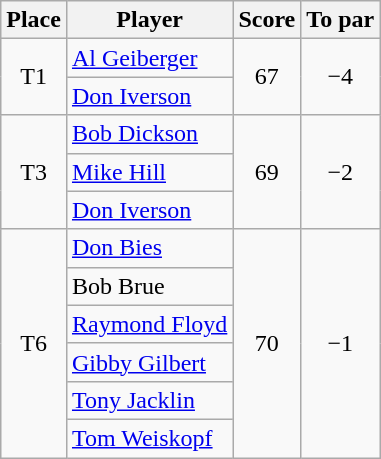<table class=wikitable>
<tr>
<th>Place</th>
<th>Player</th>
<th>Score</th>
<th>To par</th>
</tr>
<tr>
<td rowspan=2 align=center>T1</td>
<td> <a href='#'>Al Geiberger</a></td>
<td rowspan=2 align=center>67</td>
<td rowspan=2 align=center>−4</td>
</tr>
<tr>
<td> <a href='#'>Don Iverson</a></td>
</tr>
<tr>
<td rowspan=3 align=center>T3</td>
<td> <a href='#'>Bob Dickson</a></td>
<td rowspan=3 align=center>69</td>
<td rowspan=3 align=center>−2</td>
</tr>
<tr>
<td> <a href='#'>Mike Hill</a></td>
</tr>
<tr>
<td> <a href='#'>Don Iverson</a></td>
</tr>
<tr>
<td rowspan=6 align=center>T6</td>
<td> <a href='#'>Don Bies</a></td>
<td rowspan=6 align=center>70</td>
<td rowspan=6 align=center>−1</td>
</tr>
<tr>
<td> Bob Brue</td>
</tr>
<tr>
<td> <a href='#'>Raymond Floyd</a></td>
</tr>
<tr>
<td> <a href='#'>Gibby Gilbert</a></td>
</tr>
<tr>
<td> <a href='#'>Tony Jacklin</a></td>
</tr>
<tr>
<td> <a href='#'>Tom Weiskopf</a></td>
</tr>
</table>
